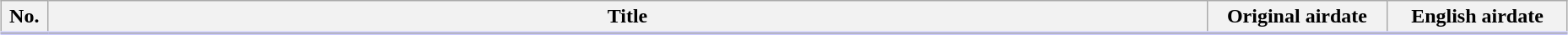<table class="wikitable" style="width:98%; margin:auto; background:#FFF;">
<tr style="border-bottom: 3px solid #CCF">
<th width="30">No.</th>
<th>Title</th>
<th width="135">Original airdate</th>
<th width="135">English airdate</th>
</tr>
<tr>
</tr>
</table>
